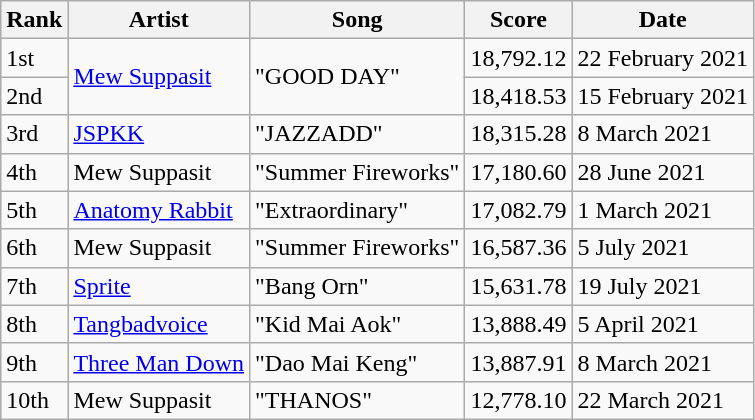<table class="wikitable">
<tr>
<th>Rank</th>
<th>Artist</th>
<th>Song</th>
<th>Score</th>
<th>Date</th>
</tr>
<tr>
<td>1st</td>
<td rowspan="2"><a href='#'>Mew Suppasit</a></td>
<td rowspan="2">"GOOD DAY"</td>
<td>18,792.12</td>
<td>22 February 2021</td>
</tr>
<tr>
<td>2nd</td>
<td>18,418.53</td>
<td>15 February 2021</td>
</tr>
<tr>
<td>3rd</td>
<td><a href='#'>JSPKK</a> </td>
<td>"JAZZADD"</td>
<td>18,315.28</td>
<td>8 March 2021</td>
</tr>
<tr>
<td>4th</td>
<td>Mew Suppasit</td>
<td>"Summer Fireworks"</td>
<td>17,180.60</td>
<td>28 June 2021</td>
</tr>
<tr>
<td>5th</td>
<td><a href='#'>Anatomy Rabbit</a></td>
<td>"Extraordinary"</td>
<td>17,082.79</td>
<td>1 March 2021</td>
</tr>
<tr>
<td>6th</td>
<td>Mew Suppasit</td>
<td>"Summer Fireworks"</td>
<td>16,587.36</td>
<td>5 July 2021</td>
</tr>
<tr>
<td>7th</td>
<td><a href='#'>Sprite</a></td>
<td>"Bang Orn"</td>
<td>15,631.78</td>
<td>19 July 2021</td>
</tr>
<tr>
<td>8th</td>
<td><a href='#'>Tangbadvoice</a> </td>
<td>"Kid Mai Aok"</td>
<td>13,888.49</td>
<td>5 April 2021</td>
</tr>
<tr>
<td>9th</td>
<td><a href='#'>Three Man Down</a></td>
<td>"Dao Mai Keng"</td>
<td>13,887.91</td>
<td>8 March 2021</td>
</tr>
<tr>
<td>10th</td>
<td>Mew Suppasit</td>
<td>"THANOS"</td>
<td>12,778.10</td>
<td>22 March 2021</td>
</tr>
</table>
